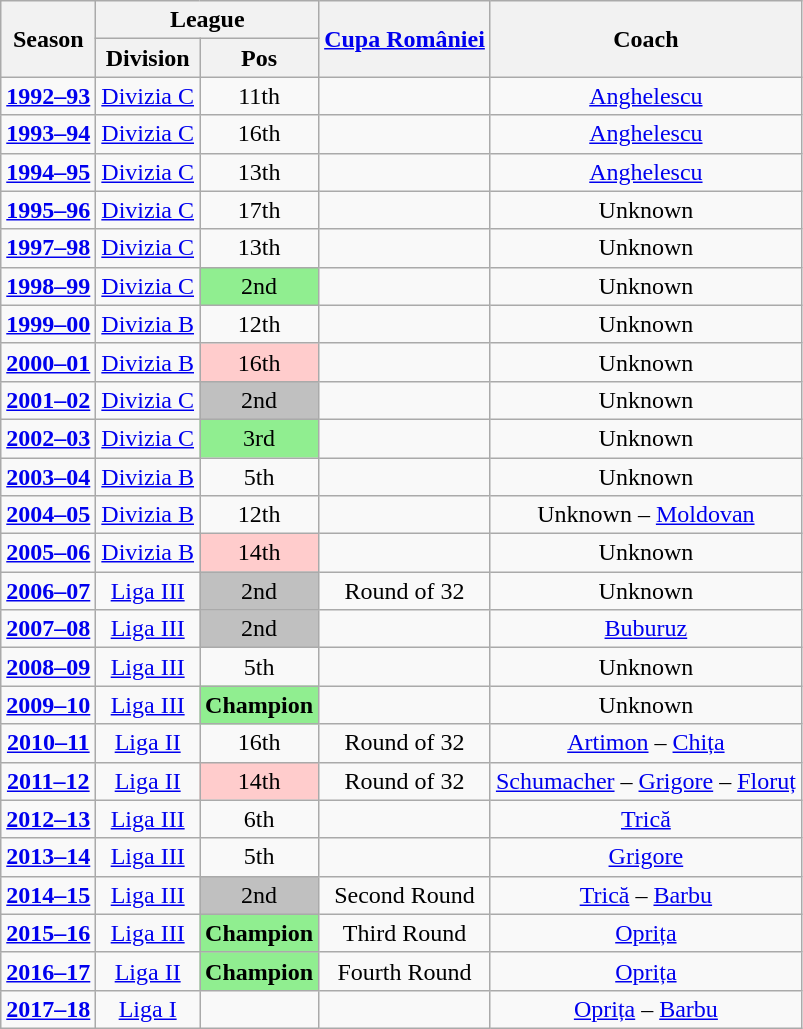<table class="wikitable" style="text-align: center">
<tr>
<th rowspan=2>Season</th>
<th colspan=2>League</th>
<th rowspan=2><a href='#'>Cupa României</a></th>
<th rowspan=2>Coach</th>
</tr>
<tr>
<th>Division</th>
<th>Pos</th>
</tr>
<tr>
<td rowspan="1"><strong><a href='#'>1992–93</a></strong></td>
<td rowspan="1"><a href='#'>Divizia C</a></td>
<td rowspan="1">11th</td>
<td></td>
<td><a href='#'>Anghelescu</a></td>
</tr>
<tr>
<td rowspan="1"><strong><a href='#'>1993–94</a></strong></td>
<td rowspan="1"><a href='#'>Divizia C</a></td>
<td rowspan="1">16th</td>
<td></td>
<td><a href='#'>Anghelescu</a></td>
</tr>
<tr>
<td rowspan="1"><strong><a href='#'>1994–95</a></strong></td>
<td rowspan="1"><a href='#'>Divizia C</a></td>
<td rowspan="1">13th</td>
<td></td>
<td><a href='#'>Anghelescu</a></td>
</tr>
<tr>
<td rowspan="1"><strong><a href='#'>1995–96</a></strong></td>
<td rowspan="1"><a href='#'>Divizia C</a></td>
<td rowspan="1">17th</td>
<td></td>
<td>Unknown</td>
</tr>
<tr>
<td rowspan="1"><strong><a href='#'>1997–98</a></strong></td>
<td rowspan="1"><a href='#'>Divizia C</a></td>
<td rowspan="1">13th</td>
<td></td>
<td>Unknown</td>
</tr>
<tr>
<td rowspan="1"><strong><a href='#'>1998–99</a></strong></td>
<td rowspan="1"><a href='#'>Divizia C</a></td>
<td rowspan="1" bgcolor=90EE90>2nd</td>
<td></td>
<td>Unknown</td>
</tr>
<tr>
<td rowspan="1"><strong><a href='#'>1999–00</a></strong></td>
<td rowspan="1"><a href='#'>Divizia B</a></td>
<td rowspan="1">12th</td>
<td></td>
<td>Unknown</td>
</tr>
<tr>
<td rowspan="1"><strong><a href='#'>2000–01</a></strong></td>
<td rowspan="1"><a href='#'>Divizia B</a></td>
<td rowspan="1" bgcolor=FFCCCC>16th</td>
<td></td>
<td>Unknown</td>
</tr>
<tr>
<td rowspan="1"><strong><a href='#'>2001–02</a></strong></td>
<td rowspan="1"><a href='#'>Divizia C</a></td>
<td rowspan="1" bgcolor=silver>2nd</td>
<td></td>
<td>Unknown</td>
</tr>
<tr>
<td rowspan="1"><strong><a href='#'>2002–03</a></strong></td>
<td rowspan="1"><a href='#'>Divizia C</a></td>
<td rowspan="1" bgcolor=90EE90>3rd</td>
<td></td>
<td>Unknown</td>
</tr>
<tr>
<td rowspan="1"><strong><a href='#'>2003–04</a></strong></td>
<td rowspan="1"><a href='#'>Divizia B</a></td>
<td rowspan="1">5th</td>
<td></td>
<td>Unknown</td>
</tr>
<tr>
<td rowspan="1"><strong><a href='#'>2004–05</a></strong></td>
<td rowspan="1"><a href='#'>Divizia B</a></td>
<td rowspan="1">12th</td>
<td></td>
<td>Unknown – <a href='#'>Moldovan</a></td>
</tr>
<tr>
<td rowspan="1"><strong><a href='#'>2005–06</a></strong></td>
<td rowspan="1"><a href='#'>Divizia B</a></td>
<td rowspan="1" bgcolor=FFCCCC>14th</td>
<td></td>
<td>Unknown</td>
</tr>
<tr>
<td rowspan="1"><strong><a href='#'>2006–07</a></strong></td>
<td rowspan="1"><a href='#'>Liga III</a></td>
<td rowspan="1" bgcolor=silver>2nd</td>
<td>Round of 32</td>
<td>Unknown</td>
</tr>
<tr>
<td rowspan="1"><strong><a href='#'>2007–08</a></strong></td>
<td rowspan="1"><a href='#'>Liga III</a></td>
<td rowspan="1" bgcolor=silver>2nd</td>
<td></td>
<td><a href='#'>Buburuz</a></td>
</tr>
<tr>
<td rowspan="1"><strong><a href='#'>2008–09</a></strong></td>
<td rowspan="1"><a href='#'>Liga III</a></td>
<td rowspan="1">5th</td>
<td></td>
<td>Unknown</td>
</tr>
<tr>
<td rowspan="1"><strong><a href='#'>2009–10</a></strong></td>
<td rowspan="1"><a href='#'>Liga III</a></td>
<td rowspan="1" bgcolor=90EE90><strong>Champion</strong></td>
<td></td>
<td>Unknown</td>
</tr>
<tr>
<td rowspan="1"><strong><a href='#'>2010–11</a></strong></td>
<td rowspan="1"><a href='#'>Liga II</a></td>
<td rowspan="1">16th</td>
<td>Round of 32</td>
<td><a href='#'>Artimon</a> – <a href='#'>Chița</a></td>
</tr>
<tr>
<td rowspan="1"><strong><a href='#'>2011–12</a></strong></td>
<td rowspan="1"><a href='#'>Liga II</a></td>
<td rowspan="1" bgcolor=FFCCCC>14th</td>
<td>Round of 32</td>
<td><a href='#'>Schumacher</a> – <a href='#'>Grigore</a> – <a href='#'>Floruț</a></td>
</tr>
<tr>
<td rowspan="1"><strong><a href='#'>2012–13</a></strong></td>
<td rowspan="1"><a href='#'>Liga III</a></td>
<td rowspan="1">6th</td>
<td></td>
<td><a href='#'>Trică</a></td>
</tr>
<tr>
<td rowspan="1"><strong><a href='#'>2013–14</a></strong></td>
<td rowspan="1"><a href='#'>Liga III</a></td>
<td rowspan="1">5th</td>
<td></td>
<td><a href='#'>Grigore</a></td>
</tr>
<tr>
<td rowspan="1"><strong><a href='#'>2014–15</a></strong></td>
<td rowspan="1"><a href='#'>Liga III</a></td>
<td rowspan="1" bgcolor=silver>2nd</td>
<td>Second Round</td>
<td><a href='#'>Trică</a> – <a href='#'>Barbu</a></td>
</tr>
<tr>
<td rowspan="1"><strong><a href='#'>2015–16</a></strong></td>
<td rowspan="1"><a href='#'>Liga III</a></td>
<td rowspan="1" bgcolor=90EE90><strong>Champion</strong></td>
<td>Third Round</td>
<td><a href='#'>Oprița</a></td>
</tr>
<tr>
<td rowspan="1"><strong><a href='#'>2016–17</a></strong></td>
<td rowspan="1"><a href='#'>Liga II</a></td>
<td rowspan="1" bgcolor=90EE90><strong>Champion</strong></td>
<td>Fourth Round</td>
<td><a href='#'>Oprița</a></td>
</tr>
<tr>
<td rowspan="1"><strong><a href='#'>2017–18</a></strong></td>
<td rowspan="1"><a href='#'>Liga I</a></td>
<td></td>
<td></td>
<td><a href='#'>Oprița</a> – <a href='#'>Barbu</a></td>
</tr>
</table>
